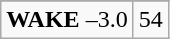<table class="wikitable">
<tr align="center">
</tr>
<tr align="center">
<td><strong>WAKE</strong> –3.0</td>
<td>54</td>
</tr>
</table>
